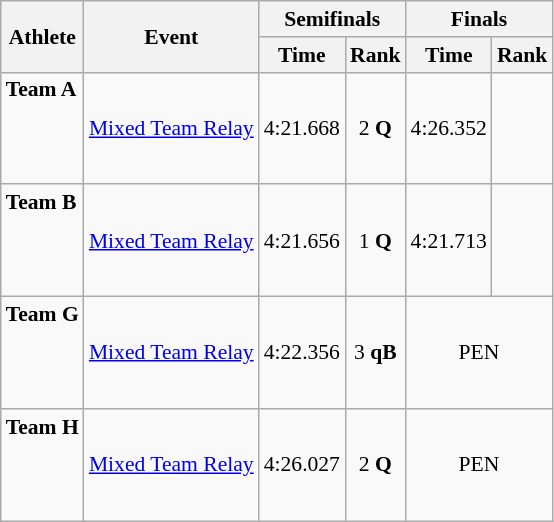<table class="wikitable" style="font-size:90%;">
<tr>
<th rowspan=2>Athlete</th>
<th rowspan=2>Event</th>
<th colspan=2>Semifinals</th>
<th colspan=2>Finals</th>
</tr>
<tr>
<th>Time</th>
<th>Rank</th>
<th>Time</th>
<th>Rank</th>
</tr>
<tr>
<td><strong>Team A</strong><br><br><br><br></td>
<td><a href='#'>Mixed Team Relay</a></td>
<td align=center>4:21.668</td>
<td align=center>2 <strong>Q</strong></td>
<td align=center>4:26.352</td>
<td align=center></td>
</tr>
<tr>
<td><strong>Team B</strong><br><br><br><br></td>
<td><a href='#'>Mixed Team Relay</a></td>
<td align=center>4:21.656</td>
<td align=center>1 <strong>Q</strong></td>
<td align=center>4:21.713</td>
<td align=center></td>
</tr>
<tr>
<td><strong>Team G</strong><br><br><br><br></td>
<td><a href='#'>Mixed Team Relay</a></td>
<td align=center>4:22.356</td>
<td align=center>3 <strong>qB</strong></td>
<td align=center colspan=2>PEN</td>
</tr>
<tr>
<td><strong>Team H</strong><br><br><br><br></td>
<td><a href='#'>Mixed Team Relay</a></td>
<td align=center>4:26.027</td>
<td align=center>2 <strong>Q</strong></td>
<td align=center colspan=2>PEN</td>
</tr>
</table>
